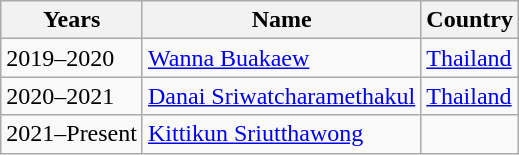<table class="wikitable">
<tr>
<th>Years</th>
<th>Name</th>
<th>Country</th>
</tr>
<tr style="text-align:left;">
<td>2019–2020</td>
<td><a href='#'>Wanna Buakaew</a></td>
<td> <a href='#'>Thailand</a></td>
</tr>
<tr style="text-align:left;">
<td>2020–2021</td>
<td><a href='#'>Danai Sriwatcharamethakul</a></td>
<td> <a href='#'>Thailand</a></td>
</tr>
<tr>
<td>2021–Present</td>
<td><a href='#'>Kittikun Sriutthawong</a></td>
<td></td>
</tr>
</table>
